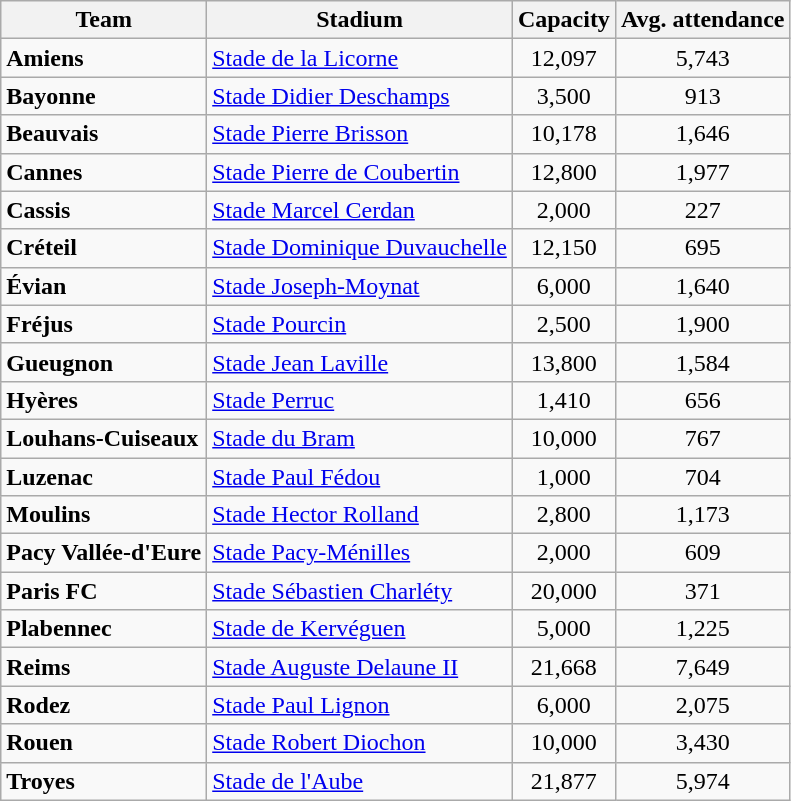<table class="wikitable sortable">
<tr>
<th>Team</th>
<th>Stadium</th>
<th>Capacity</th>
<th>Avg. attendance</th>
</tr>
<tr>
<td><strong>Amiens</strong></td>
<td><a href='#'>Stade de la Licorne</a></td>
<td align="center">12,097</td>
<td align="center">5,743</td>
</tr>
<tr>
<td><strong>Bayonne</strong></td>
<td><a href='#'>Stade Didier Deschamps</a></td>
<td align="center">3,500</td>
<td align="center">913</td>
</tr>
<tr>
<td><strong>Beauvais</strong></td>
<td><a href='#'>Stade Pierre Brisson</a></td>
<td align="center">10,178</td>
<td align="center">1,646</td>
</tr>
<tr>
<td><strong>Cannes</strong></td>
<td><a href='#'>Stade Pierre de Coubertin</a></td>
<td align="center">12,800</td>
<td align="center">1,977</td>
</tr>
<tr>
<td><strong>Cassis</strong></td>
<td><a href='#'>Stade Marcel Cerdan</a></td>
<td align="center">2,000</td>
<td align="center">227</td>
</tr>
<tr>
<td><strong>Créteil</strong></td>
<td><a href='#'>Stade Dominique Duvauchelle</a></td>
<td align="center">12,150</td>
<td align="center">695</td>
</tr>
<tr>
<td><strong>Évian</strong></td>
<td><a href='#'>Stade Joseph-Moynat</a></td>
<td align="center">6,000</td>
<td align="center">1,640</td>
</tr>
<tr>
<td><strong>Fréjus</strong></td>
<td><a href='#'>Stade Pourcin</a></td>
<td align="center">2,500</td>
<td align="center">1,900</td>
</tr>
<tr>
<td><strong>Gueugnon</strong></td>
<td><a href='#'>Stade Jean Laville</a></td>
<td align="center">13,800</td>
<td align="center">1,584</td>
</tr>
<tr>
<td><strong>Hyères</strong></td>
<td><a href='#'>Stade Perruc</a></td>
<td align="center">1,410</td>
<td align="center">656</td>
</tr>
<tr>
<td><strong>Louhans-Cuiseaux</strong></td>
<td><a href='#'>Stade du Bram</a></td>
<td align="center">10,000</td>
<td align="center">767</td>
</tr>
<tr>
<td><strong>Luzenac</strong></td>
<td><a href='#'>Stade Paul Fédou</a></td>
<td align="center">1,000</td>
<td align="center">704</td>
</tr>
<tr>
<td><strong>Moulins</strong></td>
<td><a href='#'>Stade Hector Rolland</a></td>
<td align="center">2,800</td>
<td align="center">1,173</td>
</tr>
<tr>
<td><strong>Pacy Vallée-d'Eure</strong></td>
<td><a href='#'>Stade Pacy-Ménilles</a></td>
<td align="center">2,000</td>
<td align="center">609</td>
</tr>
<tr>
<td><strong>Paris FC</strong></td>
<td><a href='#'>Stade Sébastien Charléty</a></td>
<td align="center">20,000</td>
<td align="center">371</td>
</tr>
<tr>
<td><strong>Plabennec</strong></td>
<td><a href='#'>Stade de Kervéguen</a></td>
<td align="center">5,000</td>
<td align="center">1,225</td>
</tr>
<tr>
<td><strong>Reims</strong></td>
<td><a href='#'>Stade Auguste Delaune II</a></td>
<td align="center">21,668</td>
<td align="center">7,649</td>
</tr>
<tr>
<td><strong>Rodez</strong></td>
<td><a href='#'>Stade Paul Lignon</a></td>
<td align="center">6,000</td>
<td align="center">2,075</td>
</tr>
<tr>
<td><strong>Rouen</strong></td>
<td><a href='#'>Stade Robert Diochon</a></td>
<td align="center">10,000</td>
<td align="center">3,430</td>
</tr>
<tr>
<td><strong>Troyes</strong></td>
<td><a href='#'>Stade de l'Aube</a></td>
<td align="center">21,877</td>
<td align="center">5,974</td>
</tr>
</table>
